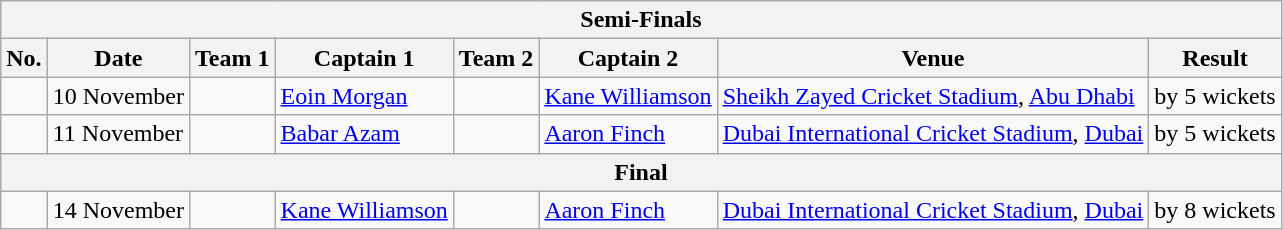<table class="wikitable">
<tr>
<th colspan="9">Semi-Finals</th>
</tr>
<tr>
<th>No.</th>
<th>Date</th>
<th>Team 1</th>
<th>Captain 1</th>
<th>Team 2</th>
<th>Captain 2</th>
<th>Venue</th>
<th>Result</th>
</tr>
<tr>
<td></td>
<td>10 November</td>
<td></td>
<td><a href='#'>Eoin Morgan</a></td>
<td></td>
<td><a href='#'>Kane Williamson</a></td>
<td><a href='#'>Sheikh Zayed Cricket Stadium</a>, <a href='#'>Abu Dhabi</a></td>
<td> by 5 wickets</td>
</tr>
<tr>
<td></td>
<td>11 November</td>
<td></td>
<td><a href='#'>Babar Azam</a></td>
<td></td>
<td><a href='#'>Aaron Finch</a></td>
<td><a href='#'>Dubai International Cricket Stadium</a>, <a href='#'>Dubai</a></td>
<td> by 5 wickets</td>
</tr>
<tr>
<th colspan="9">Final</th>
</tr>
<tr>
<td></td>
<td>14 November</td>
<td></td>
<td><a href='#'>Kane Williamson</a></td>
<td></td>
<td><a href='#'>Aaron Finch</a></td>
<td><a href='#'>Dubai International Cricket Stadium</a>, <a href='#'>Dubai</a></td>
<td> by 8 wickets</td>
</tr>
</table>
